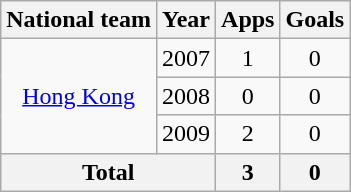<table class="wikitable" style="text-align:center">
<tr>
<th>National team</th>
<th>Year</th>
<th>Apps</th>
<th>Goals</th>
</tr>
<tr>
<td rowspan="3"><a href='#'>Hong Kong</a></td>
<td>2007</td>
<td>1</td>
<td>0</td>
</tr>
<tr>
<td>2008</td>
<td>0</td>
<td>0</td>
</tr>
<tr>
<td>2009</td>
<td>2</td>
<td>0</td>
</tr>
<tr>
<th colspan=2>Total</th>
<th>3</th>
<th>0</th>
</tr>
</table>
